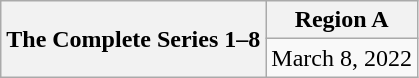<table class="wikitable">
<tr>
<th scope="col" rowspan="2">The Complete Series 1–8</th>
<th scope="col">Region A</th>
</tr>
<tr>
<td>March 8, 2022</td>
</tr>
</table>
